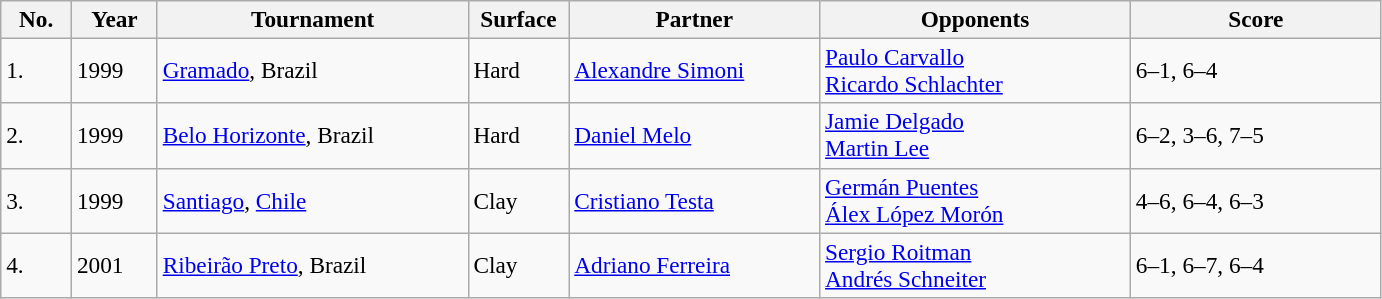<table class="sortable wikitable" style=font-size:97%>
<tr>
<th width=40>No.</th>
<th width=50>Year</th>
<th width=200>Tournament</th>
<th width=60>Surface</th>
<th width=160>Partner</th>
<th width=200>Opponents</th>
<th width=160>Score</th>
</tr>
<tr>
<td>1.</td>
<td>1999</td>
<td><a href='#'>Gramado</a>, Brazil</td>
<td>Hard</td>
<td> <a href='#'>Alexandre Simoni</a></td>
<td> <a href='#'>Paulo Carvallo</a><br> <a href='#'>Ricardo Schlachter</a></td>
<td>6–1, 6–4</td>
</tr>
<tr>
<td>2.</td>
<td>1999</td>
<td><a href='#'>Belo Horizonte</a>, Brazil</td>
<td>Hard</td>
<td> <a href='#'>Daniel Melo</a></td>
<td> <a href='#'>Jamie Delgado</a><br> <a href='#'>Martin Lee</a></td>
<td>6–2, 3–6, 7–5</td>
</tr>
<tr>
<td>3.</td>
<td>1999</td>
<td><a href='#'>Santiago</a>, <a href='#'>Chile</a></td>
<td>Clay</td>
<td> <a href='#'>Cristiano Testa</a></td>
<td> <a href='#'>Germán Puentes</a><br> <a href='#'>Álex López Morón</a></td>
<td>4–6, 6–4, 6–3</td>
</tr>
<tr>
<td>4.</td>
<td>2001</td>
<td><a href='#'>Ribeirão Preto</a>, Brazil</td>
<td>Clay</td>
<td> <a href='#'>Adriano Ferreira</a></td>
<td> <a href='#'>Sergio Roitman</a><br> <a href='#'>Andrés Schneiter</a></td>
<td>6–1, 6–7, 6–4</td>
</tr>
</table>
